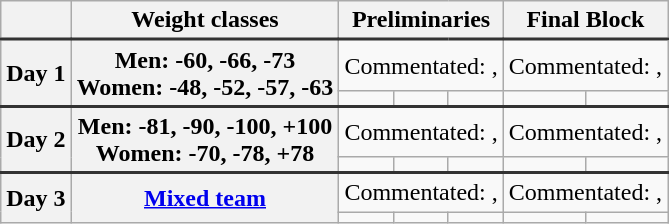<table class=wikitable style="text-align:center;">
<tr>
<th></th>
<th>Weight classes</th>
<th colspan=3>Preliminaries</th>
<th colspan=2>Final Block</th>
</tr>
<tr style="border-top: 2px solid #333333;">
<th rowspan=2>Day 1</th>
<th rowspan=2>Men: -60, -66, -73<br> Women: -48, -52, -57, -63</th>
<td colspan=3>Commentated: , </td>
<td colspan=2>Commentated: , </td>
</tr>
<tr>
<td></td>
<td></td>
<td></td>
<td></td>
<td></td>
</tr>
<tr style="border-top: 2px solid #333333;">
<th rowspan=2>Day 2</th>
<th rowspan=2>Men: -81, -90, -100, +100<br> Women: -70, -78, +78</th>
<td colspan=3>Commentated: , </td>
<td colspan=2>Commentated: , </td>
</tr>
<tr>
<td></td>
<td></td>
<td></td>
<td></td>
<td></td>
</tr>
<tr style="border-top: 2px solid #333333;">
<th rowspan=2>Day 3</th>
<th rowspan=2><a href='#'>Mixed team</a></th>
<td colspan=3>Commentated: , </td>
<td colspan=2>Commentated: , </td>
</tr>
<tr>
<td></td>
<td></td>
<td></td>
<td></td>
<td></td>
</tr>
</table>
